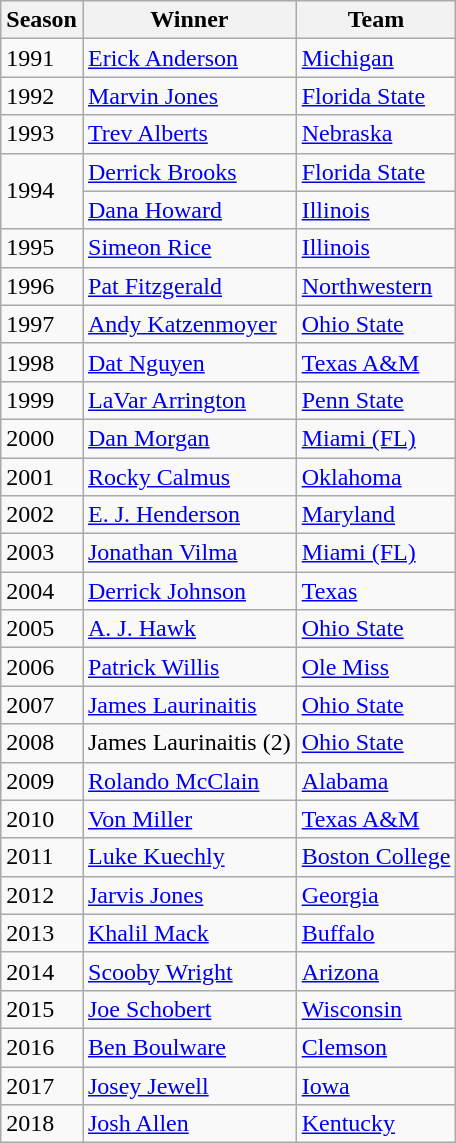<table class="wikitable sortable">
<tr>
<th>Season</th>
<th>Winner</th>
<th>Team</th>
</tr>
<tr>
<td>1991</td>
<td><a href='#'>Erick Anderson</a></td>
<td><a href='#'>Michigan</a></td>
</tr>
<tr>
<td>1992</td>
<td><a href='#'>Marvin Jones</a></td>
<td><a href='#'>Florida State</a></td>
</tr>
<tr>
<td>1993</td>
<td><a href='#'>Trev Alberts</a></td>
<td><a href='#'>Nebraska</a></td>
</tr>
<tr>
<td rowspan="2">1994</td>
<td><a href='#'>Derrick Brooks</a></td>
<td><a href='#'>Florida State</a></td>
</tr>
<tr>
<td><a href='#'>Dana Howard</a></td>
<td><a href='#'>Illinois</a></td>
</tr>
<tr>
<td>1995</td>
<td><a href='#'>Simeon Rice</a></td>
<td><a href='#'>Illinois</a></td>
</tr>
<tr>
<td>1996</td>
<td><a href='#'>Pat Fitzgerald</a></td>
<td><a href='#'>Northwestern</a></td>
</tr>
<tr>
<td>1997</td>
<td><a href='#'>Andy Katzenmoyer</a></td>
<td><a href='#'>Ohio State</a></td>
</tr>
<tr>
<td>1998</td>
<td><a href='#'>Dat Nguyen</a></td>
<td><a href='#'>Texas A&M</a></td>
</tr>
<tr>
<td>1999</td>
<td><a href='#'>LaVar Arrington</a></td>
<td><a href='#'>Penn State</a></td>
</tr>
<tr>
<td>2000</td>
<td><a href='#'>Dan Morgan</a></td>
<td><a href='#'>Miami (FL)</a></td>
</tr>
<tr>
<td>2001</td>
<td><a href='#'>Rocky Calmus</a></td>
<td><a href='#'>Oklahoma</a></td>
</tr>
<tr>
<td>2002</td>
<td><a href='#'>E. J. Henderson</a></td>
<td><a href='#'>Maryland</a></td>
</tr>
<tr>
<td>2003</td>
<td><a href='#'>Jonathan Vilma</a></td>
<td><a href='#'>Miami (FL)</a></td>
</tr>
<tr>
<td>2004</td>
<td><a href='#'>Derrick Johnson</a></td>
<td><a href='#'>Texas</a></td>
</tr>
<tr>
<td>2005</td>
<td><a href='#'>A. J. Hawk</a></td>
<td><a href='#'>Ohio State</a></td>
</tr>
<tr>
<td>2006</td>
<td><a href='#'>Patrick Willis</a></td>
<td><a href='#'>Ole Miss</a></td>
</tr>
<tr>
<td>2007</td>
<td><a href='#'>James Laurinaitis</a></td>
<td><a href='#'>Ohio State</a></td>
</tr>
<tr>
<td>2008</td>
<td>James Laurinaitis (2)</td>
<td><a href='#'>Ohio State</a></td>
</tr>
<tr>
<td>2009</td>
<td><a href='#'>Rolando McClain</a></td>
<td><a href='#'>Alabama</a></td>
</tr>
<tr>
<td>2010</td>
<td><a href='#'>Von Miller</a></td>
<td><a href='#'>Texas A&M</a></td>
</tr>
<tr>
<td>2011</td>
<td><a href='#'>Luke Kuechly</a></td>
<td><a href='#'>Boston College</a></td>
</tr>
<tr>
<td>2012</td>
<td><a href='#'>Jarvis Jones</a></td>
<td><a href='#'>Georgia</a></td>
</tr>
<tr>
<td>2013</td>
<td><a href='#'>Khalil Mack</a></td>
<td><a href='#'>Buffalo</a></td>
</tr>
<tr>
<td>2014</td>
<td><a href='#'>Scooby Wright</a></td>
<td><a href='#'>Arizona</a></td>
</tr>
<tr>
<td>2015</td>
<td><a href='#'>Joe Schobert</a></td>
<td><a href='#'>Wisconsin</a></td>
</tr>
<tr>
<td>2016</td>
<td><a href='#'>Ben Boulware</a></td>
<td><a href='#'>Clemson</a></td>
</tr>
<tr>
<td>2017</td>
<td><a href='#'>Josey Jewell</a></td>
<td><a href='#'>Iowa</a></td>
</tr>
<tr>
<td>2018</td>
<td><a href='#'>Josh Allen</a></td>
<td><a href='#'>Kentucky</a></td>
</tr>
</table>
